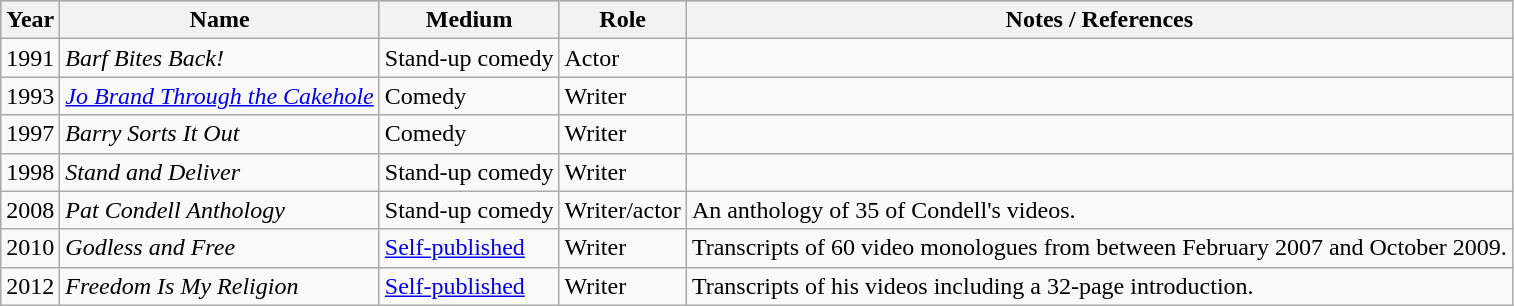<table class="wikitable">
<tr style="background:#b0c4de; text-align:center;">
<th>Year</th>
<th>Name</th>
<th>Medium</th>
<th>Role</th>
<th>Notes / References</th>
</tr>
<tr>
<td>1991</td>
<td><em>Barf Bites Back!</em></td>
<td>Stand-up comedy</td>
<td>Actor</td>
<td></td>
</tr>
<tr>
<td>1993</td>
<td><em><a href='#'>Jo Brand Through the Cakehole</a></em></td>
<td>Comedy</td>
<td>Writer</td>
</tr>
<tr>
<td>1997</td>
<td><em>Barry Sorts It Out</em></td>
<td>Comedy</td>
<td>Writer</td>
<td></td>
</tr>
<tr>
<td>1998</td>
<td><em>Stand and Deliver</em></td>
<td>Stand-up comedy</td>
<td>Writer</td>
<td></td>
</tr>
<tr>
<td>2008</td>
<td><em>Pat Condell Anthology</em></td>
<td>Stand-up comedy</td>
<td>Writer/actor</td>
<td>An anthology of 35 of Condell's videos.</td>
</tr>
<tr>
<td>2010</td>
<td><em>Godless and Free</em></td>
<td><a href='#'>Self-published</a></td>
<td>Writer</td>
<td>Transcripts of 60 video monologues from between February 2007 and October 2009.</td>
</tr>
<tr>
<td>2012</td>
<td><em>Freedom Is My Religion</em></td>
<td><a href='#'>Self-published</a></td>
<td>Writer</td>
<td>Transcripts of his videos including a 32-page introduction.</td>
</tr>
</table>
